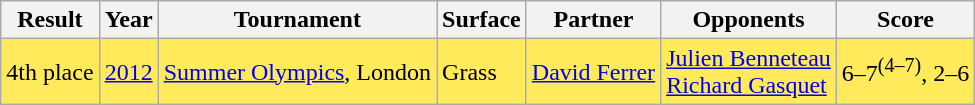<table class="sortable wikitable">
<tr>
<th>Result</th>
<th>Year</th>
<th>Tournament</th>
<th>Surface</th>
<th>Partner</th>
<th>Opponents</th>
<th class="unsortable">Score</th>
</tr>
<tr bgcolor=FFEA5C>
<td>4th place</td>
<td><a href='#'>2012</a></td>
<td><a href='#'>Summer Olympics</a>, London</td>
<td>Grass</td>
<td> <a href='#'>David Ferrer</a></td>
<td> <a href='#'>Julien Benneteau</a><br> <a href='#'>Richard Gasquet</a></td>
<td>6–7<sup>(4–7)</sup>, 2–6</td>
</tr>
</table>
